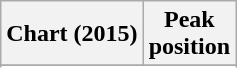<table class="wikitable sortable plainrowheaders" style="text-align:center">
<tr>
<th scope="col">Chart (2015)</th>
<th scope="col">Peak<br>position</th>
</tr>
<tr>
</tr>
<tr>
</tr>
</table>
